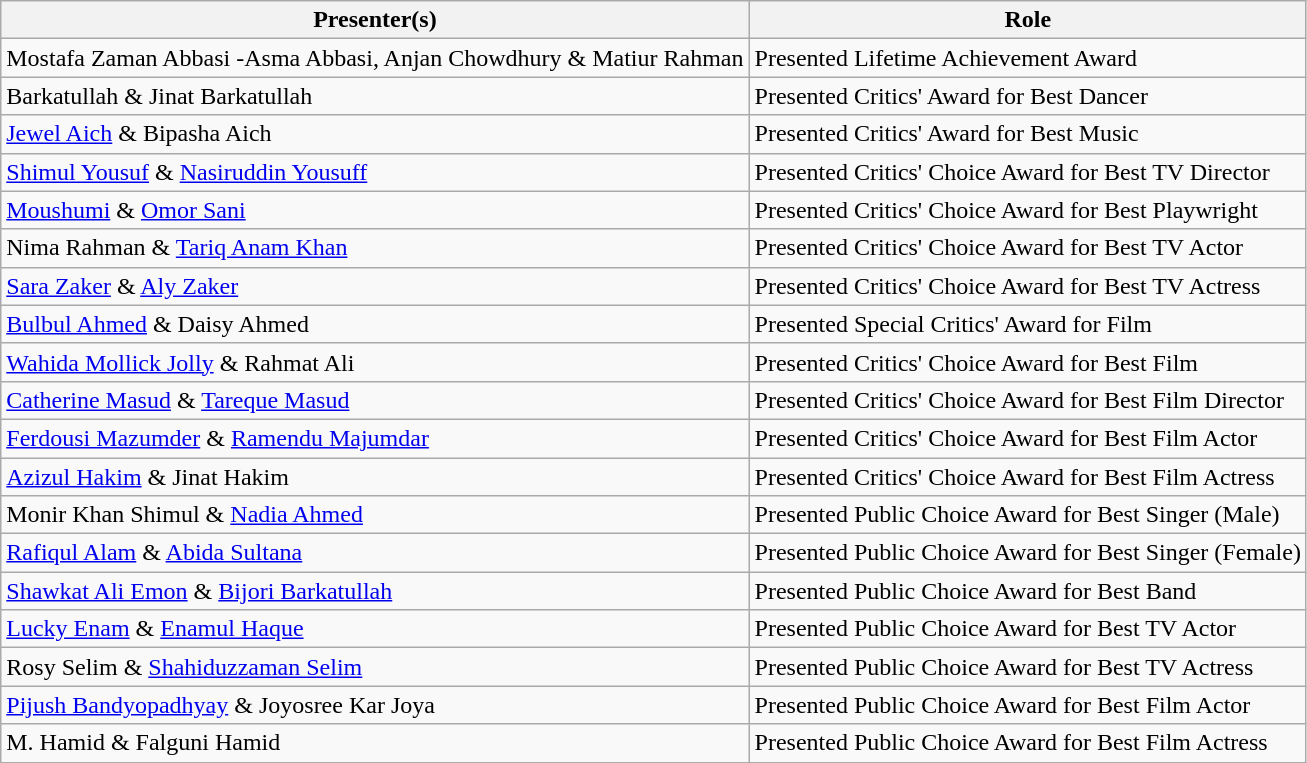<table class="wikitable">
<tr>
<th>Presenter(s)</th>
<th>Role</th>
</tr>
<tr>
<td>Mostafa Zaman Abbasi -Asma Abbasi, Anjan Chowdhury & Matiur Rahman</td>
<td>Presented Lifetime Achievement Award</td>
</tr>
<tr>
<td>Barkatullah & Jinat Barkatullah</td>
<td>Presented Critics' Award for Best Dancer</td>
</tr>
<tr>
<td><a href='#'>Jewel Aich</a> & Bipasha Aich</td>
<td>Presented Critics' Award for Best Music</td>
</tr>
<tr>
<td><a href='#'>Shimul Yousuf</a> & <a href='#'>Nasiruddin Yousuff</a></td>
<td>Presented Critics' Choice Award for Best TV Director</td>
</tr>
<tr>
<td><a href='#'>Moushumi</a> & <a href='#'>Omor Sani</a></td>
<td>Presented Critics' Choice Award for Best Playwright</td>
</tr>
<tr>
<td>Nima Rahman & <a href='#'>Tariq Anam Khan</a></td>
<td>Presented Critics' Choice Award for Best TV Actor</td>
</tr>
<tr>
<td><a href='#'>Sara Zaker</a> & <a href='#'>Aly Zaker</a></td>
<td>Presented Critics' Choice Award for Best TV Actress</td>
</tr>
<tr>
<td><a href='#'>Bulbul Ahmed</a> & Daisy Ahmed</td>
<td>Presented Special Critics' Award for Film</td>
</tr>
<tr>
<td><a href='#'>Wahida Mollick Jolly</a> & Rahmat Ali</td>
<td>Presented Critics' Choice Award for Best Film</td>
</tr>
<tr>
<td><a href='#'>Catherine Masud</a> & <a href='#'>Tareque Masud</a></td>
<td>Presented Critics' Choice Award for Best Film Director</td>
</tr>
<tr>
<td><a href='#'>Ferdousi Mazumder</a> & <a href='#'>Ramendu Majumdar</a></td>
<td>Presented Critics' Choice Award for Best Film Actor</td>
</tr>
<tr>
<td><a href='#'>Azizul Hakim</a> & Jinat Hakim</td>
<td>Presented Critics' Choice Award for Best Film Actress</td>
</tr>
<tr>
<td>Monir Khan Shimul & <a href='#'>Nadia Ahmed</a></td>
<td>Presented Public Choice Award for Best Singer (Male)</td>
</tr>
<tr>
<td><a href='#'>Rafiqul Alam</a> & <a href='#'>Abida Sultana</a></td>
<td>Presented Public Choice Award for Best Singer (Female)</td>
</tr>
<tr>
<td><a href='#'>Shawkat Ali Emon</a> & <a href='#'>Bijori Barkatullah</a></td>
<td>Presented Public Choice Award for Best Band</td>
</tr>
<tr>
<td><a href='#'>Lucky Enam</a> & <a href='#'>Enamul Haque</a></td>
<td>Presented Public Choice Award for Best TV Actor</td>
</tr>
<tr>
<td>Rosy Selim & <a href='#'>Shahiduzzaman Selim</a></td>
<td>Presented Public Choice Award for Best TV Actress</td>
</tr>
<tr>
<td><a href='#'>Pijush Bandyopadhyay</a> & Joyosree Kar Joya</td>
<td>Presented Public Choice Award for Best Film Actor</td>
</tr>
<tr>
<td>M. Hamid & Falguni Hamid</td>
<td>Presented Public Choice Award for Best Film Actress</td>
</tr>
</table>
